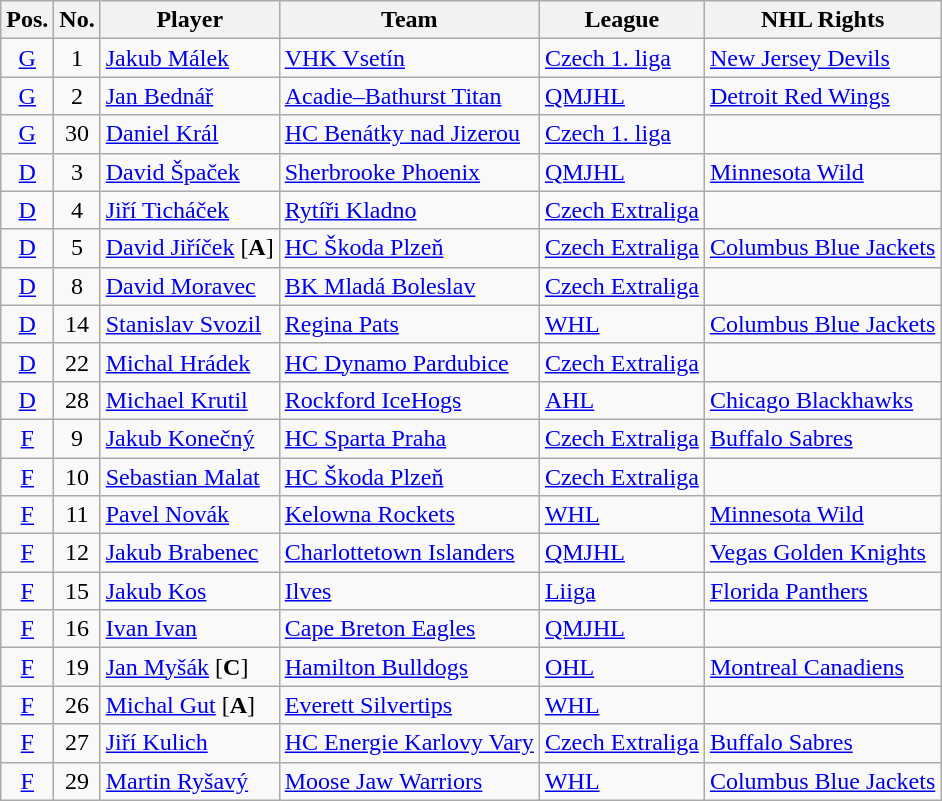<table class="wikitable sortable">
<tr>
<th>Pos.</th>
<th>No.</th>
<th>Player</th>
<th>Team</th>
<th>League</th>
<th>NHL Rights</th>
</tr>
<tr>
<td style="text-align:center;"><a href='#'>G</a></td>
<td style="text-align:center;">1</td>
<td><a href='#'>Jakub Málek</a></td>
<td> <a href='#'>VHK Vsetín</a></td>
<td> <a href='#'>Czech 1. liga</a></td>
<td><a href='#'>New Jersey Devils</a></td>
</tr>
<tr>
<td style="text-align:center;"><a href='#'>G</a></td>
<td style="text-align:center;">2</td>
<td><a href='#'>Jan Bednář</a></td>
<td> <a href='#'>Acadie–Bathurst Titan</a></td>
<td> <a href='#'>QMJHL</a></td>
<td><a href='#'>Detroit Red Wings</a></td>
</tr>
<tr>
<td style="text-align:center;"><a href='#'>G</a></td>
<td style="text-align:center;">30</td>
<td><a href='#'>Daniel Král</a></td>
<td> <a href='#'>HC Benátky nad Jizerou</a></td>
<td> <a href='#'>Czech 1. liga</a></td>
<td></td>
</tr>
<tr>
<td style="text-align:center;"><a href='#'>D</a></td>
<td style="text-align:center;">3</td>
<td><a href='#'>David Špaček</a></td>
<td> <a href='#'>Sherbrooke Phoenix</a></td>
<td> <a href='#'>QMJHL</a></td>
<td><a href='#'>Minnesota Wild</a></td>
</tr>
<tr>
<td style="text-align:center;"><a href='#'>D</a></td>
<td style="text-align:center;">4</td>
<td><a href='#'>Jiří Ticháček</a></td>
<td> <a href='#'>Rytíři Kladno</a></td>
<td> <a href='#'>Czech Extraliga</a></td>
<td></td>
</tr>
<tr>
<td style="text-align:center;"><a href='#'>D</a></td>
<td style="text-align:center;">5</td>
<td><a href='#'>David Jiříček</a> [<strong>A</strong>]</td>
<td> <a href='#'>HC Škoda Plzeň</a></td>
<td> <a href='#'>Czech Extraliga</a></td>
<td><a href='#'>Columbus Blue Jackets</a></td>
</tr>
<tr>
<td style="text-align:center;"><a href='#'>D</a></td>
<td style="text-align:center;">8</td>
<td><a href='#'>David Moravec</a></td>
<td> <a href='#'>BK Mladá Boleslav</a></td>
<td> <a href='#'>Czech Extraliga</a></td>
<td></td>
</tr>
<tr>
<td style="text-align:center;"><a href='#'>D</a></td>
<td style="text-align:center;">14</td>
<td><a href='#'>Stanislav Svozil</a></td>
<td> <a href='#'>Regina Pats</a></td>
<td> <a href='#'>WHL</a></td>
<td><a href='#'>Columbus Blue Jackets</a></td>
</tr>
<tr>
<td style="text-align:center;"><a href='#'>D</a></td>
<td style="text-align:center;">22</td>
<td><a href='#'>Michal Hrádek</a></td>
<td> <a href='#'>HC Dynamo Pardubice</a></td>
<td> <a href='#'>Czech Extraliga</a></td>
<td></td>
</tr>
<tr>
<td style="text-align:center;"><a href='#'>D</a></td>
<td style="text-align:center;">28</td>
<td><a href='#'>Michael Krutil</a></td>
<td> <a href='#'>Rockford IceHogs</a></td>
<td> <a href='#'>AHL</a></td>
<td><a href='#'>Chicago Blackhawks</a></td>
</tr>
<tr>
<td style="text-align:center;"><a href='#'>F</a></td>
<td style="text-align:center;">9</td>
<td><a href='#'>Jakub Konečný</a></td>
<td> <a href='#'>HC Sparta Praha</a></td>
<td> <a href='#'>Czech Extraliga</a></td>
<td><a href='#'>Buffalo Sabres</a></td>
</tr>
<tr>
<td style="text-align:center;"><a href='#'>F</a></td>
<td style="text-align:center;">10</td>
<td><a href='#'>Sebastian Malat</a></td>
<td> <a href='#'>HC Škoda Plzeň</a></td>
<td> <a href='#'>Czech Extraliga</a></td>
<td></td>
</tr>
<tr>
<td style="text-align:center;"><a href='#'>F</a></td>
<td style="text-align:center;">11</td>
<td><a href='#'>Pavel Novák</a></td>
<td> <a href='#'>Kelowna Rockets</a></td>
<td> <a href='#'>WHL</a></td>
<td><a href='#'>Minnesota Wild</a></td>
</tr>
<tr>
<td style="text-align:center;"><a href='#'>F</a></td>
<td style="text-align:center;">12</td>
<td><a href='#'>Jakub Brabenec</a></td>
<td> <a href='#'>Charlottetown Islanders</a></td>
<td> <a href='#'>QMJHL</a></td>
<td><a href='#'>Vegas Golden Knights</a></td>
</tr>
<tr>
<td style="text-align:center;"><a href='#'>F</a></td>
<td style="text-align:center;">15</td>
<td><a href='#'>Jakub Kos</a></td>
<td> <a href='#'>Ilves</a></td>
<td> <a href='#'>Liiga</a></td>
<td><a href='#'>Florida Panthers</a></td>
</tr>
<tr>
<td style="text-align:center;"><a href='#'>F</a></td>
<td style="text-align:center;">16</td>
<td><a href='#'>Ivan Ivan</a></td>
<td> <a href='#'>Cape Breton Eagles</a></td>
<td> <a href='#'>QMJHL</a></td>
<td></td>
</tr>
<tr>
<td style="text-align:center;"><a href='#'>F</a></td>
<td style="text-align:center;">19</td>
<td><a href='#'>Jan Myšák</a> [<strong>C</strong>]</td>
<td> <a href='#'>Hamilton Bulldogs</a></td>
<td> <a href='#'>OHL</a></td>
<td><a href='#'>Montreal Canadiens</a></td>
</tr>
<tr>
<td style="text-align:center;"><a href='#'>F</a></td>
<td style="text-align:center;">26</td>
<td><a href='#'>Michal Gut</a> [<strong>A</strong>]</td>
<td> <a href='#'>Everett Silvertips</a></td>
<td> <a href='#'>WHL</a></td>
<td></td>
</tr>
<tr>
<td style="text-align:center;"><a href='#'>F</a></td>
<td style="text-align:center;">27</td>
<td><a href='#'>Jiří Kulich</a></td>
<td> <a href='#'>HC Energie Karlovy Vary</a></td>
<td> <a href='#'>Czech Extraliga</a></td>
<td><a href='#'>Buffalo Sabres</a></td>
</tr>
<tr>
<td style="text-align:center;"><a href='#'>F</a></td>
<td style="text-align:center;">29</td>
<td><a href='#'>Martin Ryšavý</a></td>
<td> <a href='#'>Moose Jaw Warriors</a></td>
<td> <a href='#'>WHL</a></td>
<td><a href='#'>Columbus Blue Jackets</a></td>
</tr>
</table>
